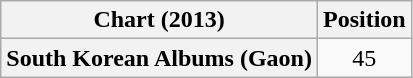<table class="wikitable plainrowheaders">
<tr>
<th scope="col">Chart (2013)</th>
<th scope="col">Position</th>
</tr>
<tr>
<th scope="row">South Korean Albums (Gaon)</th>
<td style="text-align:center;">45</td>
</tr>
</table>
